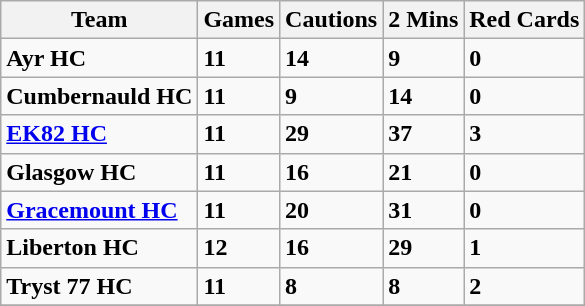<table class="wikitable">
<tr>
<th><strong>Team</strong></th>
<th><strong>Games</strong></th>
<th><strong>Cautions</strong></th>
<th><strong>2 Mins</strong></th>
<th><strong>Red Cards</strong></th>
</tr>
<tr>
<td><strong>Ayr HC</strong></td>
<td><strong>11</strong></td>
<td><strong>14</strong></td>
<td><strong>9</strong></td>
<td><strong>0</strong></td>
</tr>
<tr>
<td><strong>Cumbernauld HC</strong></td>
<td><strong>11</strong></td>
<td><strong>9</strong></td>
<td><strong>14</strong></td>
<td><strong>0</strong></td>
</tr>
<tr>
<td><strong><a href='#'>EK82 HC</a></strong></td>
<td><strong>11</strong></td>
<td><strong>29</strong></td>
<td><strong>37</strong></td>
<td><strong>3</strong></td>
</tr>
<tr>
<td><strong>Glasgow HC</strong></td>
<td><strong>11</strong></td>
<td><strong>16</strong></td>
<td><strong>21</strong></td>
<td><strong>0</strong></td>
</tr>
<tr>
<td><strong><a href='#'>Gracemount HC</a></strong></td>
<td><strong>11</strong></td>
<td><strong>20</strong></td>
<td><strong>31</strong></td>
<td><strong>0</strong></td>
</tr>
<tr>
<td><strong>Liberton HC</strong></td>
<td><strong>12</strong></td>
<td><strong>16</strong></td>
<td><strong>29</strong></td>
<td><strong>1</strong></td>
</tr>
<tr>
<td><strong>Tryst 77 HC</strong></td>
<td><strong>11</strong></td>
<td><strong>8</strong></td>
<td><strong>8</strong></td>
<td><strong>2</strong></td>
</tr>
<tr>
</tr>
</table>
